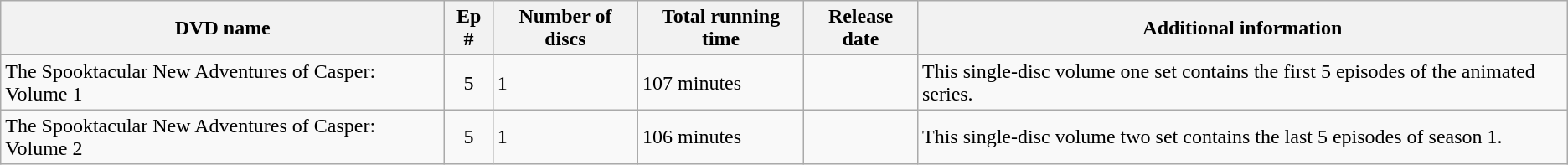<table class="wikitable" |}>
<tr>
<th>DVD name</th>
<th>Ep #</th>
<th>Number of discs</th>
<th>Total running time</th>
<th>Release date</th>
<th>Additional information</th>
</tr>
<tr>
<td>The Spooktacular New Adventures of Casper: Volume 1</td>
<td align="center">5</td>
<td Number of discs>1</td>
<td Total running time>107 minutes</td>
<td></td>
<td>This single-disc volume one set contains the first 5 episodes of the animated series.</td>
</tr>
<tr>
<td>The Spooktacular New Adventures of Casper: Volume 2</td>
<td align="center">5</td>
<td Number of discs>1</td>
<td Total running time>106 minutes</td>
<td></td>
<td>This single-disc volume two set contains the last 5 episodes of season 1.</td>
</tr>
</table>
